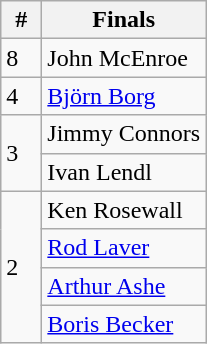<table class="wikitable" style="display:inline-table;">
<tr>
<th width=20>#</th>
<th>Finals</th>
</tr>
<tr>
<td>8</td>
<td> John McEnroe</td>
</tr>
<tr>
<td>4</td>
<td> <a href='#'>Björn Borg</a></td>
</tr>
<tr>
<td rowspan="2">3</td>
<td> Jimmy Connors</td>
</tr>
<tr>
<td> Ivan Lendl</td>
</tr>
<tr>
<td rowspan="4">2</td>
<td> Ken Rosewall</td>
</tr>
<tr>
<td> <a href='#'>Rod Laver</a></td>
</tr>
<tr>
<td> <a href='#'>Arthur Ashe</a></td>
</tr>
<tr>
<td> <a href='#'>Boris Becker</a></td>
</tr>
</table>
